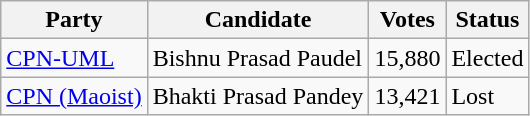<table class="wikitable">
<tr>
<th>Party</th>
<th>Candidate</th>
<th>Votes</th>
<th>Status</th>
</tr>
<tr>
<td><a href='#'>CPN-UML</a></td>
<td>Bishnu Prasad Paudel</td>
<td>15,880</td>
<td>Elected</td>
</tr>
<tr>
<td><a href='#'>CPN (Maoist)</a></td>
<td>Bhakti Prasad Pandey</td>
<td>13,421</td>
<td>Lost</td>
</tr>
</table>
